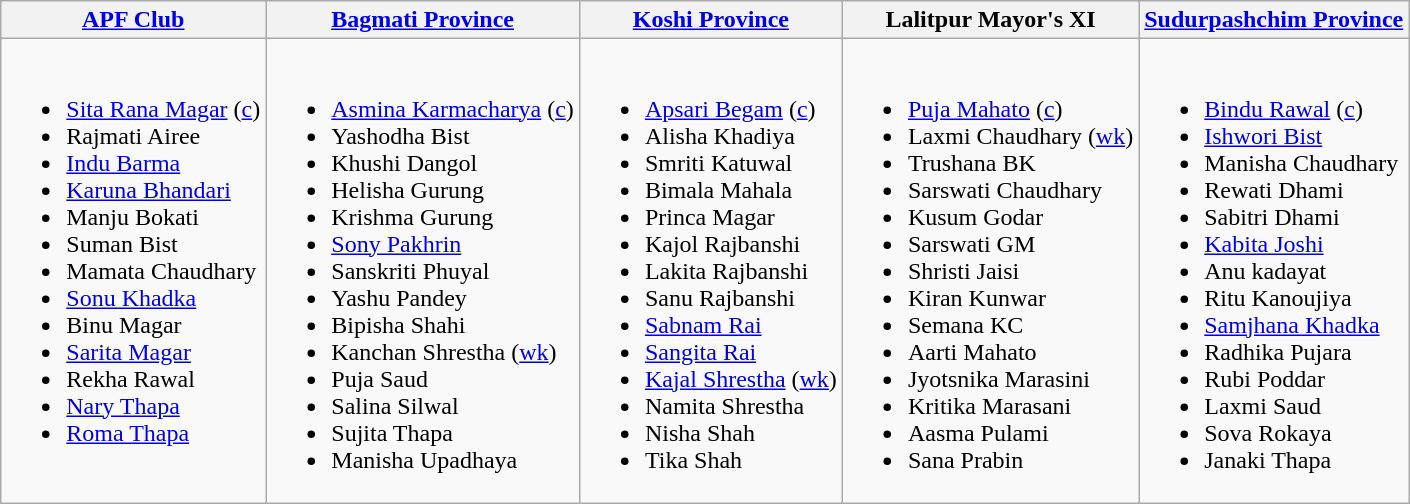<table class="wikitable">
<tr>
<th><a href='#'>APF Club</a></th>
<th><a href='#'>Bagmati Province</a></th>
<th><a href='#'>Koshi Province</a></th>
<th>Lalitpur Mayor's XI</th>
<th><a href='#'>Sudurpashchim Province</a></th>
</tr>
<tr>
<td valign=top><br><ul><li><a href='#'>Sita Rana Magar</a> (<a href='#'>c</a>)</li><li>Rajmati Airee</li><li><a href='#'>Indu Barma</a></li><li><a href='#'>Karuna Bhandari</a></li><li>Manju Bokati</li><li>Suman Bist</li><li>Mamata Chaudhary</li><li><a href='#'>Sonu Khadka</a></li><li>Binu Magar</li><li><a href='#'>Sarita Magar</a></li><li>Rekha Rawal</li><li><a href='#'>Nary Thapa</a></li><li><a href='#'>Roma Thapa</a></li></ul></td>
<td valign=top><br><ul><li><a href='#'>Asmina Karmacharya</a> (<a href='#'>c</a>)</li><li>Yashodha Bist</li><li>Khushi Dangol</li><li>Helisha Gurung</li><li>Krishma Gurung</li><li><a href='#'>Sony Pakhrin</a></li><li>Sanskriti Phuyal</li><li>Yashu Pandey</li><li>Bipisha Shahi</li><li>Kanchan Shrestha (<a href='#'>wk</a>)</li><li>Puja Saud</li><li>Salina Silwal</li><li>Sujita Thapa</li><li>Manisha Upadhaya</li></ul></td>
<td valign=top><br><ul><li><a href='#'>Apsari Begam</a> (<a href='#'>c</a>)</li><li>Alisha Khadiya</li><li>Smriti Katuwal</li><li>Bimala Mahala</li><li>Princa Magar</li><li>Kajol Rajbanshi</li><li>Lakita Rajbanshi</li><li>Sanu Rajbanshi</li><li><a href='#'>Sabnam Rai</a></li><li><a href='#'>Sangita Rai</a></li><li><a href='#'>Kajal Shrestha</a> (<a href='#'>wk</a>)</li><li>Namita Shrestha</li><li>Nisha Shah</li><li>Tika Shah</li></ul></td>
<td valign=top><br><ul><li><a href='#'>Puja Mahato</a> (<a href='#'>c</a>)</li><li>Laxmi Chaudhary (<a href='#'>wk</a>)</li><li>Trushana BK</li><li>Sarswati Chaudhary</li><li>Kusum Godar</li><li>Sarswati GM</li><li>Shristi Jaisi</li><li>Kiran Kunwar</li><li>Semana KC</li><li>Aarti Mahato</li><li>Jyotsnika Marasini</li><li>Kritika Marasani</li><li>Aasma Pulami</li><li>Sana Prabin</li></ul></td>
<td valign=top><br><ul><li><a href='#'>Bindu Rawal</a> (<a href='#'>c</a>)</li><li><a href='#'>Ishwori Bist</a></li><li>Manisha Chaudhary</li><li>Rewati Dhami</li><li>Sabitri Dhami</li><li><a href='#'>Kabita Joshi</a></li><li>Anu kadayat</li><li>Ritu Kanoujiya</li><li><a href='#'>Samjhana Khadka</a></li><li>Radhika Pujara</li><li>Rubi Poddar</li><li>Laxmi Saud</li><li>Sova Rokaya</li><li>Janaki Thapa</li></ul></td>
</tr>
</table>
